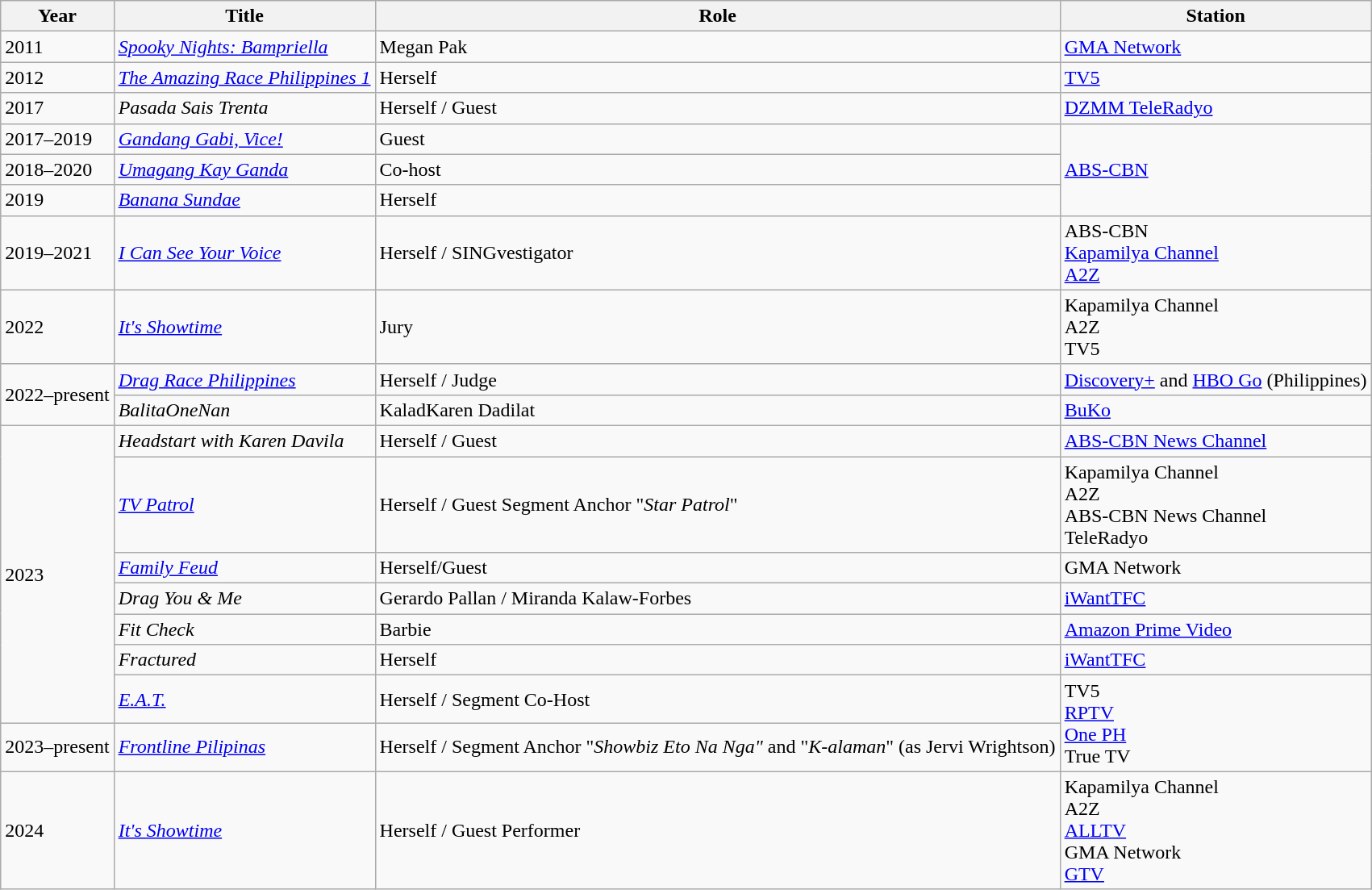<table class = "wikitable" style = "font-size: 100%;">
<tr>
<th>Year</th>
<th>Title</th>
<th>Role</th>
<th>Station</th>
</tr>
<tr>
<td>2011</td>
<td><em><a href='#'>Spooky Nights: Bampriella</a></em></td>
<td>Megan Pak</td>
<td><a href='#'>GMA Network</a></td>
</tr>
<tr>
<td>2012</td>
<td><em><a href='#'>The Amazing Race Philippines 1</a></em></td>
<td>Herself</td>
<td><a href='#'>TV5</a></td>
</tr>
<tr>
<td>2017</td>
<td><em>Pasada Sais Trenta</em></td>
<td>Herself / Guest</td>
<td><a href='#'>DZMM TeleRadyo</a></td>
</tr>
<tr>
<td>2017–2019</td>
<td><em><a href='#'>Gandang Gabi, Vice!</a></em></td>
<td>Guest</td>
<td rowspan="3"><a href='#'>ABS-CBN</a></td>
</tr>
<tr>
<td>2018–2020</td>
<td><em><a href='#'>Umagang Kay Ganda</a></em></td>
<td>Co-host</td>
</tr>
<tr>
<td>2019</td>
<td><em><a href='#'>Banana Sundae</a></em></td>
<td>Herself</td>
</tr>
<tr>
<td>2019–2021</td>
<td><em><a href='#'>I Can See Your Voice</a></em></td>
<td>Herself / SINGvestigator</td>
<td>ABS-CBN<br><a href='#'>Kapamilya Channel</a><br><a href='#'>A2Z</a></td>
</tr>
<tr>
<td>2022</td>
<td><em><a href='#'>It's Showtime</a></em></td>
<td>Jury</td>
<td>Kapamilya Channel<br>A2Z<br>TV5</td>
</tr>
<tr>
<td rowspan="2">2022–present</td>
<td><em><a href='#'>Drag Race Philippines</a></em></td>
<td>Herself /  Judge</td>
<td><a href='#'>Discovery+</a> and <a href='#'>HBO Go</a> (Philippines)</td>
</tr>
<tr>
<td><em>BalitaOneNan</em></td>
<td>KaladKaren Dadilat</td>
<td><a href='#'>BuKo</a></td>
</tr>
<tr>
<td rowspan="7">2023</td>
<td><em>Headstart with Karen Davila</em></td>
<td>Herself / Guest</td>
<td><a href='#'>ABS-CBN News Channel</a></td>
</tr>
<tr>
<td><em><a href='#'>TV Patrol</a></em></td>
<td>Herself / Guest Segment Anchor "<em>Star Patrol</em>"</td>
<td>Kapamilya Channel<br>A2Z<br>ABS-CBN News Channel<br>TeleRadyo</td>
</tr>
<tr>
<td><em><a href='#'>Family Feud</a></em></td>
<td>Herself/Guest</td>
<td>GMA Network</td>
</tr>
<tr>
<td><em>Drag You & Me</em></td>
<td>Gerardo Pallan / Miranda Kalaw-Forbes</td>
<td><a href='#'>iWantTFC</a></td>
</tr>
<tr>
<td><em>Fit Check</em></td>
<td>Barbie</td>
<td><a href='#'>Amazon Prime Video</a></td>
</tr>
<tr>
<td><em>Fractured</em></td>
<td>Herself</td>
<td><a href='#'>iWantTFC</a></td>
</tr>
<tr>
<td><em><a href='#'>E.A.T.</a></em></td>
<td>Herself / Segment Co-Host</td>
<td rowspan="2">TV5<br><a href='#'>RPTV</a><br><a href='#'>One PH</a><br>True TV</td>
</tr>
<tr>
<td>2023–present</td>
<td><em><a href='#'>Frontline Pilipinas</a></em></td>
<td>Herself / Segment Anchor "<em>Showbiz Eto Na Nga"</em> and "<em>K-alaman</em>" (as Jervi Wrightson)</td>
</tr>
<tr>
<td>2024</td>
<td><em><a href='#'>It's Showtime</a></em></td>
<td>Herself / Guest Performer</td>
<td>Kapamilya Channel<br>A2Z<br><a href='#'>ALLTV</a><br>GMA Network<br><a href='#'>GTV</a></td>
</tr>
</table>
